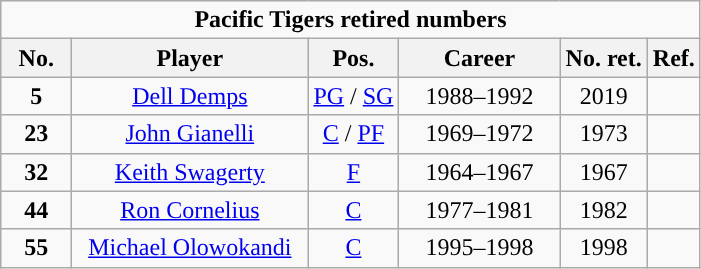<table class="wikitable sortable" style="text-align:center">
<tr>
<td colspan=6><strong>Pacific Tigers retired numbers</strong></td>
</tr>
<tr>
<th width=40px>No.</th>
<th width=150px>Player</th>
<th width=px>Pos.</th>
<th width=100px>Career</th>
<th width=px>No. ret.</th>
<th width=px>Ref.</th>
</tr>
<tr>
<td><strong>5</strong></td>
<td><a href='#'>Dell Demps</a></td>
<td><a href='#'>PG</a> / <a href='#'>SG</a></td>
<td>1988–1992</td>
<td>2019</td>
<td></td>
</tr>
<tr>
<td><strong>23</strong></td>
<td><a href='#'>John Gianelli</a></td>
<td><a href='#'>C</a> / <a href='#'>PF</a></td>
<td>1969–1972</td>
<td>1973</td>
<td></td>
</tr>
<tr>
<td><strong>32</strong></td>
<td><a href='#'>Keith Swagerty</a></td>
<td><a href='#'>F</a></td>
<td>1964–1967</td>
<td>1967</td>
<td></td>
</tr>
<tr>
<td><strong>44</strong></td>
<td><a href='#'>Ron Cornelius</a></td>
<td><a href='#'>C</a></td>
<td>1977–1981</td>
<td>1982</td>
<td></td>
</tr>
<tr>
<td><strong>55</strong></td>
<td><a href='#'>Michael Olowokandi</a></td>
<td><a href='#'>C</a></td>
<td>1995–1998</td>
<td>1998</td>
<td></td>
</tr>
</table>
